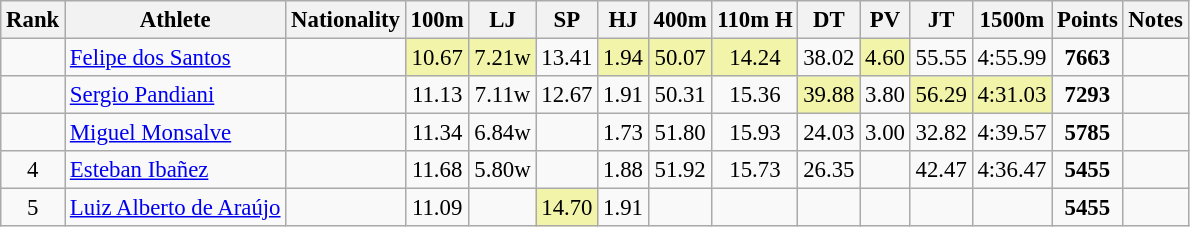<table class="wikitable sortable" style=" text-align:center;font-size:95%">
<tr>
<th>Rank</th>
<th>Athlete</th>
<th>Nationality</th>
<th>100m</th>
<th>LJ</th>
<th>SP</th>
<th>HJ</th>
<th>400m</th>
<th>110m H</th>
<th>DT</th>
<th>PV</th>
<th>JT</th>
<th>1500m</th>
<th>Points</th>
<th>Notes</th>
</tr>
<tr>
<td></td>
<td align=left><a href='#'>Felipe dos Santos</a></td>
<td align=left></td>
<td bgcolor=#F2F5A9>10.67</td>
<td bgcolor=#F2F5A9>7.21w</td>
<td>13.41</td>
<td bgcolor=#F2F5A9>1.94</td>
<td bgcolor=#F2F5A9>50.07</td>
<td bgcolor=#F2F5A9>14.24</td>
<td>38.02</td>
<td bgcolor=#F2F5A9>4.60</td>
<td>55.55</td>
<td>4:55.99</td>
<td><strong>7663</strong></td>
<td></td>
</tr>
<tr>
<td></td>
<td align=left><a href='#'>Sergio Pandiani</a></td>
<td align=left></td>
<td>11.13</td>
<td>7.11w</td>
<td>12.67</td>
<td>1.91</td>
<td>50.31</td>
<td>15.36</td>
<td bgcolor=#F2F5A9>39.88</td>
<td>3.80</td>
<td bgcolor=#F2F5A9>56.29</td>
<td bgcolor=#F2F5A9>4:31.03</td>
<td><strong>7293</strong></td>
<td></td>
</tr>
<tr>
<td></td>
<td align=left><a href='#'>Miguel Monsalve</a></td>
<td align=left></td>
<td>11.34</td>
<td>6.84w</td>
<td></td>
<td>1.73</td>
<td>51.80</td>
<td>15.93</td>
<td>24.03</td>
<td>3.00</td>
<td>32.82</td>
<td>4:39.57</td>
<td><strong>5785</strong></td>
<td></td>
</tr>
<tr>
<td>4</td>
<td align=left><a href='#'>Esteban Ibañez</a></td>
<td align=left></td>
<td>11.68</td>
<td>5.80w</td>
<td></td>
<td>1.88</td>
<td>51.92</td>
<td>15.73</td>
<td>26.35</td>
<td></td>
<td>42.47</td>
<td>4:36.47</td>
<td><strong>5455</strong></td>
<td></td>
</tr>
<tr>
<td>5</td>
<td align=left><a href='#'>Luiz Alberto de Araújo</a></td>
<td align=left></td>
<td>11.09</td>
<td></td>
<td bgcolor=#F2F5A9>14.70</td>
<td>1.91</td>
<td></td>
<td></td>
<td></td>
<td></td>
<td></td>
<td></td>
<td><strong>5455</strong></td>
<td></td>
</tr>
</table>
